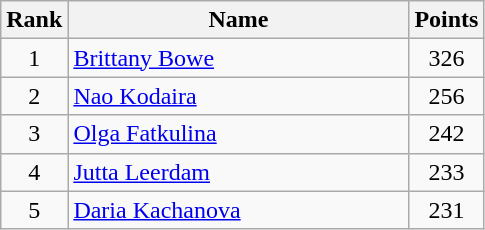<table class="wikitable" border="1" style="text-align:center">
<tr>
<th width=30>Rank</th>
<th width=220>Name</th>
<th width=25>Points</th>
</tr>
<tr>
<td>1</td>
<td align="left"> <a href='#'>Brittany Bowe</a></td>
<td>326</td>
</tr>
<tr>
<td>2</td>
<td align="left"> <a href='#'>Nao Kodaira</a></td>
<td>256</td>
</tr>
<tr>
<td>3</td>
<td align="left"> <a href='#'>Olga Fatkulina</a></td>
<td>242</td>
</tr>
<tr>
<td>4</td>
<td align="left"> <a href='#'>Jutta Leerdam</a></td>
<td>233</td>
</tr>
<tr>
<td>5</td>
<td align="left"> <a href='#'>Daria Kachanova</a></td>
<td>231</td>
</tr>
</table>
